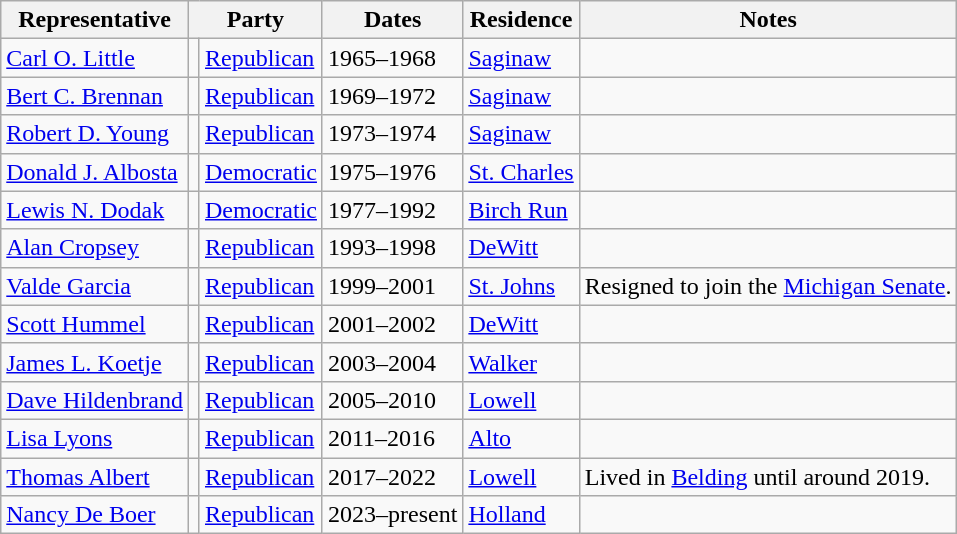<table class=wikitable>
<tr valign=bottom>
<th>Representative</th>
<th colspan="2">Party</th>
<th>Dates</th>
<th>Residence</th>
<th>Notes</th>
</tr>
<tr>
<td><a href='#'>Carl O. Little</a></td>
<td bgcolor=></td>
<td><a href='#'>Republican</a></td>
<td>1965–1968</td>
<td><a href='#'>Saginaw</a></td>
<td></td>
</tr>
<tr>
<td><a href='#'>Bert C. Brennan</a></td>
<td bgcolor=></td>
<td><a href='#'>Republican</a></td>
<td>1969–1972</td>
<td><a href='#'>Saginaw</a></td>
<td></td>
</tr>
<tr>
<td><a href='#'>Robert D. Young</a></td>
<td bgcolor=></td>
<td><a href='#'>Republican</a></td>
<td>1973–1974</td>
<td><a href='#'>Saginaw</a></td>
<td></td>
</tr>
<tr>
<td><a href='#'>Donald J. Albosta</a></td>
<td bgcolor=></td>
<td><a href='#'>Democratic</a></td>
<td>1975–1976</td>
<td><a href='#'>St. Charles</a></td>
<td></td>
</tr>
<tr>
<td><a href='#'>Lewis N. Dodak</a></td>
<td bgcolor=></td>
<td><a href='#'>Democratic</a></td>
<td>1977–1992</td>
<td><a href='#'>Birch Run</a></td>
<td></td>
</tr>
<tr>
<td><a href='#'>Alan Cropsey</a></td>
<td bgcolor=></td>
<td><a href='#'>Republican</a></td>
<td>1993–1998</td>
<td><a href='#'>DeWitt</a></td>
<td></td>
</tr>
<tr>
<td><a href='#'>Valde Garcia</a></td>
<td bgcolor=></td>
<td><a href='#'>Republican</a></td>
<td>1999–2001</td>
<td><a href='#'>St. Johns</a></td>
<td>Resigned to join the <a href='#'>Michigan Senate</a>.</td>
</tr>
<tr>
<td><a href='#'>Scott Hummel</a></td>
<td bgcolor=></td>
<td><a href='#'>Republican</a></td>
<td>2001–2002</td>
<td><a href='#'>DeWitt</a></td>
<td></td>
</tr>
<tr>
<td><a href='#'>James L. Koetje</a></td>
<td bgcolor=></td>
<td><a href='#'>Republican</a></td>
<td>2003–2004</td>
<td><a href='#'>Walker</a></td>
<td></td>
</tr>
<tr>
<td><a href='#'>Dave Hildenbrand</a></td>
<td bgcolor=></td>
<td><a href='#'>Republican</a></td>
<td>2005–2010</td>
<td><a href='#'>Lowell</a></td>
<td></td>
</tr>
<tr>
<td><a href='#'>Lisa Lyons</a></td>
<td bgcolor=></td>
<td><a href='#'>Republican</a></td>
<td>2011–2016</td>
<td><a href='#'>Alto</a></td>
<td></td>
</tr>
<tr>
<td><a href='#'>Thomas Albert</a></td>
<td bgcolor=></td>
<td><a href='#'>Republican</a></td>
<td>2017–2022</td>
<td><a href='#'>Lowell</a></td>
<td>Lived in <a href='#'>Belding</a> until around 2019.</td>
</tr>
<tr>
<td><a href='#'>Nancy De Boer</a></td>
<td bgcolor=></td>
<td><a href='#'>Republican</a></td>
<td>2023–present</td>
<td><a href='#'>Holland</a></td>
<td></td>
</tr>
</table>
